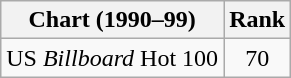<table class="wikitable">
<tr>
<th>Chart (1990–99)</th>
<th>Rank</th>
</tr>
<tr>
<td>US <em>Billboard</em> Hot 100</td>
<td align="center">70</td>
</tr>
</table>
